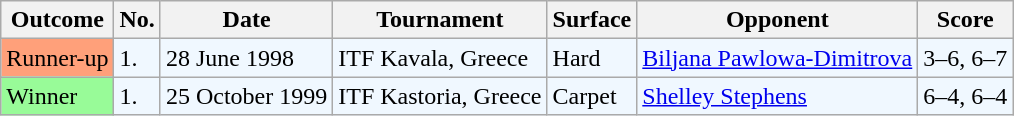<table class="sortable wikitable">
<tr>
<th>Outcome</th>
<th>No.</th>
<th>Date</th>
<th>Tournament</th>
<th>Surface</th>
<th>Opponent</th>
<th class="unsortable">Score</th>
</tr>
<tr style="background:#f0f8ff;">
<td bgcolor="FFA07A">Runner-up</td>
<td>1.</td>
<td>28 June 1998</td>
<td>ITF Kavala, Greece</td>
<td>Hard</td>
<td> <a href='#'>Biljana Pawlowa-Dimitrova</a></td>
<td>3–6, 6–7</td>
</tr>
<tr style="background:#f0f8ff;">
<td bgcolor="98FB98">Winner</td>
<td>1.</td>
<td>25 October 1999</td>
<td>ITF Kastoria, Greece</td>
<td>Carpet</td>
<td> <a href='#'>Shelley Stephens</a></td>
<td>6–4, 6–4</td>
</tr>
</table>
